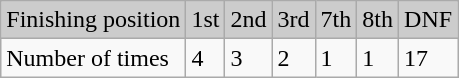<table class="wikitable">
<tr style="background:#CCCCCC;">
<td>Finishing position</td>
<td>1st</td>
<td>2nd</td>
<td>3rd</td>
<td>7th</td>
<td>8th</td>
<td>DNF</td>
</tr>
<tr>
<td>Number of times</td>
<td>4</td>
<td>3</td>
<td>2</td>
<td>1</td>
<td>1</td>
<td>17</td>
</tr>
</table>
